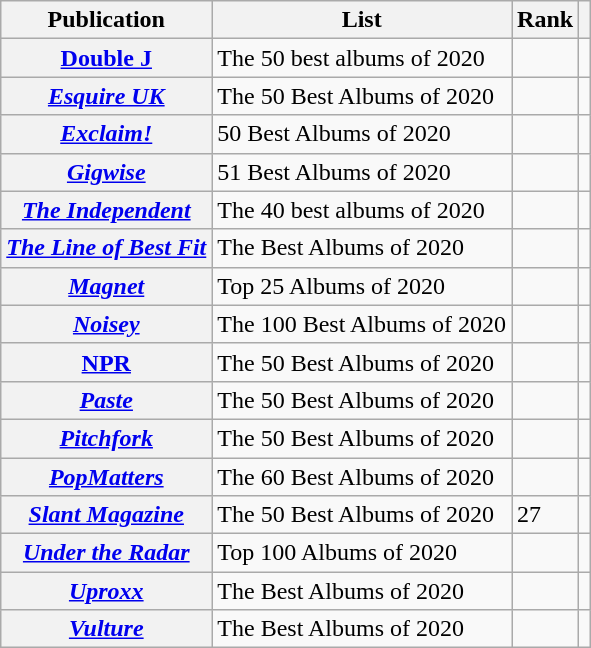<table class="sortable wikitable plainrowheaders">
<tr>
<th>Publication</th>
<th>List</th>
<th>Rank</th>
<th class="unsortable"></th>
</tr>
<tr>
<th scope="row"><a href='#'>Double J</a></th>
<td>The 50 best albums of 2020</td>
<td></td>
<td></td>
</tr>
<tr>
<th scope="row"><a href='#'><em>Esquire UK</em></a></th>
<td>The 50 Best Albums of 2020</td>
<td></td>
<td></td>
</tr>
<tr>
<th scope="row"><em><a href='#'>Exclaim!</a></em></th>
<td>50 Best Albums of 2020</td>
<td></td>
<td></td>
</tr>
<tr>
<th scope="row"><em><a href='#'>Gigwise</a></em></th>
<td>51 Best Albums of 2020</td>
<td></td>
<td></td>
</tr>
<tr>
<th scope="row"><em><a href='#'>The Independent</a></em></th>
<td>The 40 best albums of 2020</td>
<td></td>
<td></td>
</tr>
<tr>
<th scope="row"><em><a href='#'>The Line of Best Fit</a></em></th>
<td>The Best Albums of 2020</td>
<td></td>
<td></td>
</tr>
<tr>
<th scope="row"><em><a href='#'>Magnet</a></em></th>
<td>Top 25 Albums of 2020</td>
<td></td>
<td></td>
</tr>
<tr>
<th scope="row"><em><a href='#'>Noisey</a></em></th>
<td>The 100 Best Albums of 2020</td>
<td></td>
<td></td>
</tr>
<tr>
<th scope="row"><a href='#'>NPR</a></th>
<td>The 50 Best Albums of 2020</td>
<td></td>
<td></td>
</tr>
<tr>
<th scope="row"><em><a href='#'>Paste</a></em></th>
<td>The 50 Best Albums of 2020</td>
<td></td>
<td></td>
</tr>
<tr>
<th scope="row"><em><a href='#'>Pitchfork</a></em></th>
<td>The 50 Best Albums of 2020</td>
<td></td>
<td></td>
</tr>
<tr>
<th scope="row"><em><a href='#'>PopMatters</a></em></th>
<td>The 60 Best Albums of 2020</td>
<td></td>
<td></td>
</tr>
<tr>
<th scope="row"><em><a href='#'>Slant Magazine</a></em></th>
<td>The 50 Best Albums of 2020</td>
<td {{center>27 </td>
<td></td>
</tr>
<tr>
<th scope="row"><em><a href='#'>Under the Radar</a></em></th>
<td>Top 100 Albums of 2020</td>
<td></td>
<td></td>
</tr>
<tr>
<th scope="row"><em><a href='#'>Uproxx</a></em></th>
<td>The Best Albums of 2020</td>
<td></td>
<td></td>
</tr>
<tr>
<th scope="row"><em><a href='#'>Vulture</a></em></th>
<td>The Best Albums of 2020</td>
<td></td>
<td></td>
</tr>
</table>
